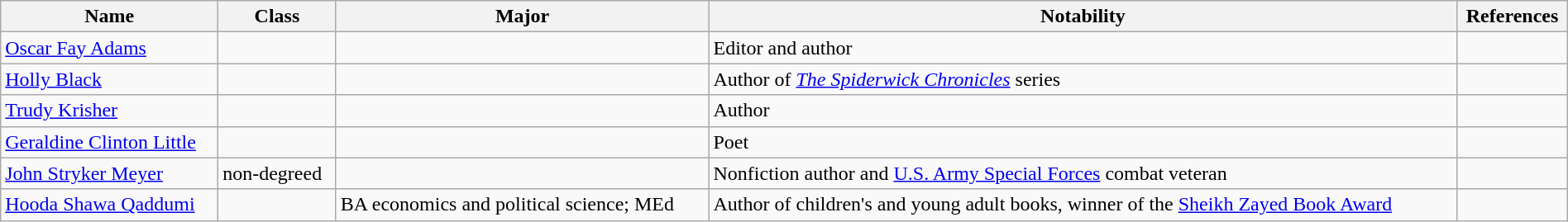<table class="wikitable sortable" style="width:100%;">
<tr>
<th>Name</th>
<th>Class</th>
<th>Major</th>
<th>Notability</th>
<th>References</th>
</tr>
<tr>
<td><a href='#'>Oscar Fay Adams</a></td>
<td></td>
<td></td>
<td>Editor and author</td>
<td></td>
</tr>
<tr>
<td><a href='#'>Holly Black</a></td>
<td></td>
<td></td>
<td>Author of <em><a href='#'>The Spiderwick Chronicles</a></em> series</td>
<td></td>
</tr>
<tr>
<td><a href='#'>Trudy Krisher</a></td>
<td></td>
<td></td>
<td>Author</td>
<td></td>
</tr>
<tr>
<td><a href='#'>Geraldine Clinton Little</a></td>
<td></td>
<td></td>
<td>Poet</td>
<td></td>
</tr>
<tr>
<td><a href='#'>John Stryker Meyer</a></td>
<td>non-degreed</td>
<td></td>
<td>Nonfiction author and <a href='#'>U.S. Army Special Forces</a> combat veteran</td>
<td></td>
</tr>
<tr>
<td><a href='#'>Hooda Shawa Qaddumi</a></td>
<td></td>
<td>BA  economics and political science; MEd</td>
<td>Author of children's and young adult books, winner of the <a href='#'>Sheikh Zayed Book Award</a></td>
<td></td>
</tr>
</table>
